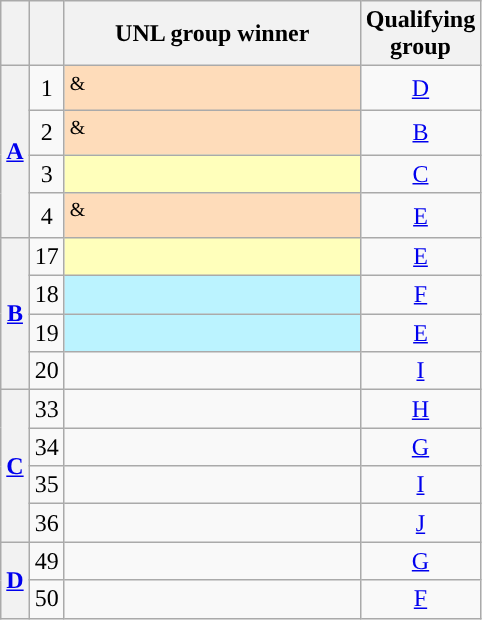<table class="wikitable" style="text-align:center">
<tr>
<th></th>
<th></th>
<th style="width:190px">UNL group winner</th>
<th>Qualifying<br>group</th>
</tr>
<tr>
<th rowspan="4"><a href='#'>A</a></th>
<td>1</td>
<td style="text-align:left; background-color:#FEDCBA;"> <sup>&</sup></td>
<td><a href='#'>D</a></td>
</tr>
<tr>
<td>2</td>
<td style="text-align:left; background-color:#FEDCBA;"> <sup>&</sup></td>
<td><a href='#'>B</a></td>
</tr>
<tr>
<td>3</td>
<td style="text-align:left; background-color:#FFFFBB;"> <sup></sup></td>
<td><a href='#'>C</a></td>
</tr>
<tr>
<td>4</td>
<td style="text-align:left; background-color:#FEDCBA;"> <sup>&</sup></td>
<td><a href='#'>E</a></td>
</tr>
<tr>
<th rowspan="4"><a href='#'>B</a></th>
<td>17</td>
<td style="text-align:left; background-color:#FFFFBB;"> <sup></sup></td>
<td><a href='#'>E</a></td>
</tr>
<tr>
<td>18</td>
<td style="text-align:left; background-color:#BBF3FF;"><strong></strong> <sup></sup></td>
<td><a href='#'>F</a></td>
</tr>
<tr>
<td>19</td>
<td style="text-align:left; background-color:#BBF3FF;"><strong></strong> <sup></sup></td>
<td><a href='#'>E</a></td>
</tr>
<tr>
<td>20</td>
<td style="text-align:left;"></td>
<td><a href='#'>I</a></td>
</tr>
<tr>
<th rowspan="4"><a href='#'>C</a></th>
<td>33</td>
<td style="text-align:left;"></td>
<td><a href='#'>H</a></td>
</tr>
<tr>
<td>34</td>
<td style="text-align:left;"></td>
<td><a href='#'>G</a></td>
</tr>
<tr>
<td>35</td>
<td style="text-align:left;"></td>
<td><a href='#'>I</a></td>
</tr>
<tr>
<td>36</td>
<td style="text-align:left;"></td>
<td><a href='#'>J</a></td>
</tr>
<tr>
<th rowspan="2"><a href='#'>D</a></th>
<td>49</td>
<td style="text-align:left;"></td>
<td><a href='#'>G</a></td>
</tr>
<tr>
<td>50</td>
<td style="text-align:left;"></td>
<td><a href='#'>F</a></td>
</tr>
</table>
